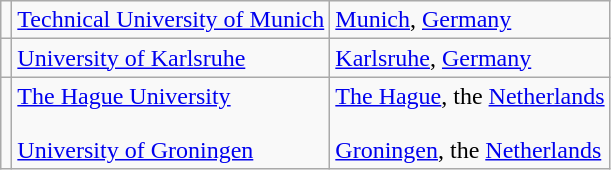<table class="wikitable">
<tr>
<td></td>
<td> <a href='#'>Technical University of Munich</a></td>
<td><a href='#'>Munich</a>, <a href='#'>Germany</a></td>
</tr>
<tr>
<td></td>
<td> <a href='#'>University of Karlsruhe</a></td>
<td><a href='#'>Karlsruhe</a>, <a href='#'>Germany</a></td>
</tr>
<tr>
<td></td>
<td> <a href='#'>The Hague University</a><br><br> <a href='#'>University of Groningen</a></td>
<td><a href='#'>The Hague</a>, the <a href='#'>Netherlands</a><br><br><a href='#'>Groningen</a>, the <a href='#'>Netherlands</a></td>
</tr>
</table>
